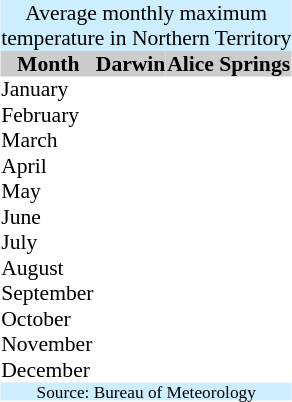<table class="toccolours" cellpadding="0" cellspacing="0" style="float:right; margin-right:.5em; margin-left:.50em; margin-top:.4em; font-size:90%;">
<tr>
<td colspan="5" style="background:#cef; text-align:center;">Average monthly maximum<br>temperature in Northern Territory</td>
</tr>
<tr style="background:#ccc; vertical-align:top;">
<th>Month</th>
<th>Darwin</th>
<th>Alice Springs</th>
</tr>
<tr>
<td style="text-align:left;">January</td>
<td style="text-align:center;"></td>
<td style="text-align:center;"></td>
</tr>
<tr>
<td style="text-align:left;">February</td>
<td style="text-align:center;"></td>
<td style="text-align:center;"></td>
</tr>
<tr>
<td style="text-align:left;">March</td>
<td style="text-align:center;"></td>
<td style="text-align:center;"></td>
</tr>
<tr>
<td style="text-align:left;">April</td>
<td style="text-align:center;"></td>
<td style="text-align:center;"></td>
</tr>
<tr>
<td style="text-align:left;">May</td>
<td style="text-align:center;"></td>
<td style="text-align:center;"></td>
</tr>
<tr>
<td style="text-align:left;">June</td>
<td style="text-align:center;"></td>
<td style="text-align:center;"></td>
</tr>
<tr>
<td style="text-align:left;">July</td>
<td style="text-align:center;"></td>
<td style="text-align:center;"></td>
</tr>
<tr>
<td style="text-align:left;">August</td>
<td style="text-align:center;"></td>
<td style="text-align:center;"></td>
</tr>
<tr>
<td style="text-align:left;">September</td>
<td style="text-align:center;"></td>
<td style="text-align:center;"></td>
</tr>
<tr>
<td style="text-align:left;">October</td>
<td style="text-align:center;"></td>
<td style="text-align:center;"></td>
</tr>
<tr>
<td style="text-align:left;">November</td>
<td style="text-align:center;"></td>
<td style="text-align:center;"></td>
</tr>
<tr>
<td style="text-align:left;">December</td>
<td style="text-align:center;"></td>
<td style="text-align:center;"></td>
</tr>
<tr>
<td colspan="5" style="font-size:80%; background:#cef; text-align:center;">Source: Bureau of Meteorology</td>
</tr>
</table>
